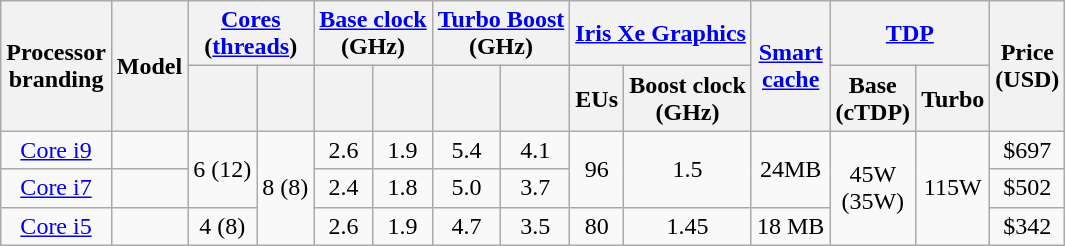<table class="wikitable sortable" style="text-align:center;">
<tr>
<th rowspan="2">Processor<br>branding</th>
<th rowspan="2">Model</th>
<th colspan="2"><a href='#'>Cores</a><br>(<a href='#'>threads</a>)</th>
<th colspan="2"><a href='#'>Base clock</a><br>(GHz)</th>
<th colspan="2"><a href='#'>Turbo Boost</a><br>(GHz)</th>
<th colspan="2"><a href='#'>Iris Xe Graphics</a></th>
<th rowspan="2"><a href='#'>Smart<br>cache</a></th>
<th colspan="2"><a href='#'>TDP</a></th>
<th rowspan="2">Price <br> (USD)</th>
</tr>
<tr>
<th></th>
<th></th>
<th></th>
<th></th>
<th></th>
<th></th>
<th>EUs</th>
<th>Boost clock<br>(GHz)</th>
<th>Base<br>(cTDP)</th>
<th>Turbo</th>
</tr>
<tr>
<td><a href='#'>Core i9</a></td>
<td></td>
<td rowspan="2">6 (12)</td>
<td rowspan="3">8 (8)</td>
<td>2.6</td>
<td>1.9</td>
<td>5.4</td>
<td>4.1</td>
<td rowspan="2">96</td>
<td rowspan="2">1.5</td>
<td rowspan="2">24MB</td>
<td rowspan="3">45W<br>(35W)</td>
<td rowspan="3">115W</td>
<td>$697</td>
</tr>
<tr>
<td><a href='#'>Core i7</a></td>
<td></td>
<td>2.4</td>
<td>1.8</td>
<td>5.0</td>
<td>3.7</td>
<td>$502</td>
</tr>
<tr>
<td><a href='#'>Core i5</a></td>
<td></td>
<td>4 (8)</td>
<td>2.6</td>
<td>1.9</td>
<td>4.7</td>
<td>3.5</td>
<td>80</td>
<td>1.45</td>
<td>18 MB</td>
<td>$342</td>
</tr>
</table>
